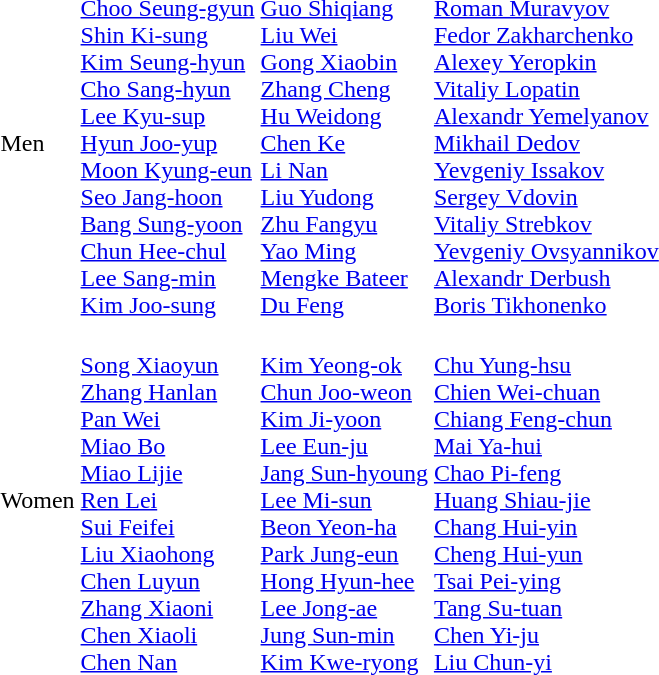<table>
<tr>
<td>Men<br></td>
<td><br><a href='#'>Choo Seung-gyun</a><br><a href='#'>Shin Ki-sung</a><br><a href='#'>Kim Seung-hyun</a><br><a href='#'>Cho Sang-hyun</a><br><a href='#'>Lee Kyu-sup</a><br><a href='#'>Hyun Joo-yup</a><br><a href='#'>Moon Kyung-eun</a><br><a href='#'>Seo Jang-hoon</a><br><a href='#'>Bang Sung-yoon</a><br><a href='#'>Chun Hee-chul</a><br><a href='#'>Lee Sang-min</a><br><a href='#'>Kim Joo-sung</a></td>
<td><br><a href='#'>Guo Shiqiang</a><br><a href='#'>Liu Wei</a><br><a href='#'>Gong Xiaobin</a><br><a href='#'>Zhang Cheng</a><br><a href='#'>Hu Weidong</a><br><a href='#'>Chen Ke</a><br><a href='#'>Li Nan</a><br><a href='#'>Liu Yudong</a><br><a href='#'>Zhu Fangyu</a><br><a href='#'>Yao Ming</a><br><a href='#'>Mengke Bateer</a><br><a href='#'>Du Feng</a></td>
<td><br><a href='#'>Roman Muravyov</a><br><a href='#'>Fedor Zakharchenko</a><br><a href='#'>Alexey Yeropkin</a><br><a href='#'>Vitaliy Lopatin</a><br><a href='#'>Alexandr Yemelyanov</a><br><a href='#'>Mikhail Dedov</a><br><a href='#'>Yevgeniy Issakov</a><br><a href='#'>Sergey Vdovin</a><br><a href='#'>Vitaliy Strebkov</a><br><a href='#'>Yevgeniy Ovsyannikov</a><br><a href='#'>Alexandr Derbush</a><br><a href='#'>Boris Tikhonenko</a></td>
</tr>
<tr>
<td>Women<br></td>
<td><br><a href='#'>Song Xiaoyun</a><br><a href='#'>Zhang Hanlan</a><br><a href='#'>Pan Wei</a><br><a href='#'>Miao Bo</a><br><a href='#'>Miao Lijie</a><br><a href='#'>Ren Lei</a><br><a href='#'>Sui Feifei</a><br><a href='#'>Liu Xiaohong</a><br><a href='#'>Chen Luyun</a><br><a href='#'>Zhang Xiaoni</a><br><a href='#'>Chen Xiaoli</a><br><a href='#'>Chen Nan</a></td>
<td><br><a href='#'>Kim Yeong-ok</a><br><a href='#'>Chun Joo-weon</a><br><a href='#'>Kim Ji-yoon</a><br><a href='#'>Lee Eun-ju</a><br><a href='#'>Jang Sun-hyoung</a><br><a href='#'>Lee Mi-sun</a><br><a href='#'>Beon Yeon-ha</a><br><a href='#'>Park Jung-eun</a><br><a href='#'>Hong Hyun-hee</a><br><a href='#'>Lee Jong-ae</a><br><a href='#'>Jung Sun-min</a><br><a href='#'>Kim Kwe-ryong</a></td>
<td><br><a href='#'>Chu Yung-hsu</a><br><a href='#'>Chien Wei-chuan</a><br><a href='#'>Chiang Feng-chun</a><br><a href='#'>Mai Ya-hui</a><br><a href='#'>Chao Pi-feng</a><br><a href='#'>Huang Shiau-jie</a><br><a href='#'>Chang Hui-yin</a><br><a href='#'>Cheng Hui-yun</a><br><a href='#'>Tsai Pei-ying</a><br><a href='#'>Tang Su-tuan</a><br><a href='#'>Chen Yi-ju</a><br><a href='#'>Liu Chun-yi</a></td>
</tr>
</table>
